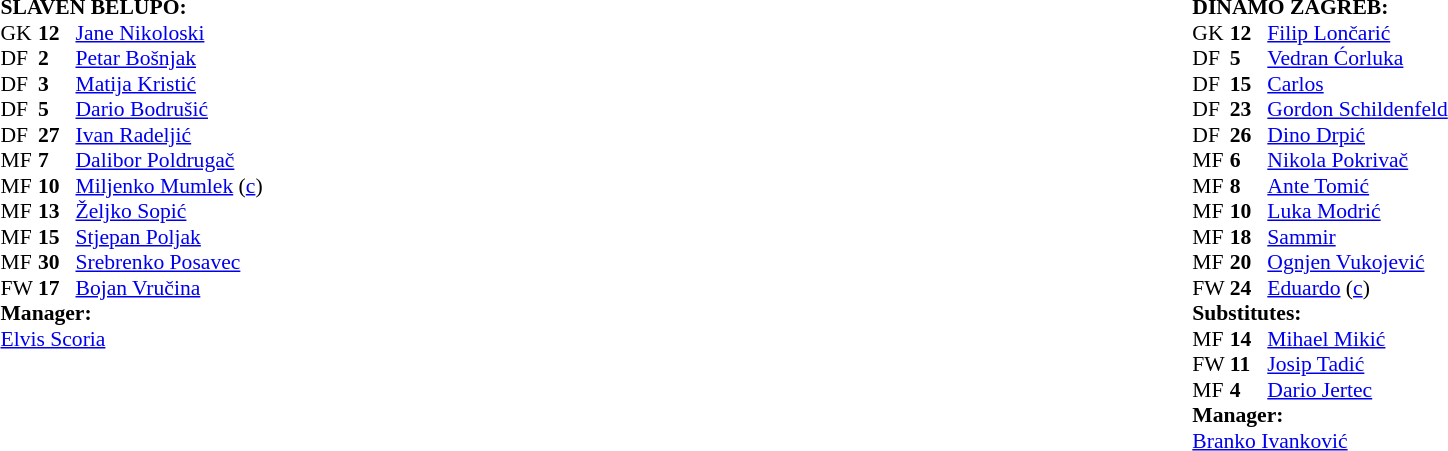<table width="100%">
<tr>
<td valign="top" width="40%"><br><table style="font-size: 90%" cellspacing="0" cellpadding="0">
<tr>
<td colspan="4"><strong>SLAVEN BELUPO:</strong></td>
</tr>
<tr>
<th width="25"></th>
<th width="25"></th>
<th width="145"></th>
<th width="35"></th>
</tr>
<tr>
<td>GK</td>
<td><strong>12</strong></td>
<td> <a href='#'>Jane Nikoloski</a></td>
<td></td>
</tr>
<tr>
<td>DF</td>
<td><strong>2</strong></td>
<td> <a href='#'>Petar Bošnjak</a></td>
<td></td>
</tr>
<tr>
<td>DF</td>
<td><strong>3</strong></td>
<td> <a href='#'>Matija Kristić</a></td>
</tr>
<tr>
<td>DF</td>
<td><strong>5</strong></td>
<td> <a href='#'>Dario Bodrušić</a></td>
</tr>
<tr>
<td>DF</td>
<td><strong>27</strong></td>
<td> <a href='#'>Ivan Radeljić</a></td>
<td></td>
</tr>
<tr>
<td>MF</td>
<td><strong>7</strong></td>
<td> <a href='#'>Dalibor Poldrugač</a></td>
</tr>
<tr>
<td>MF</td>
<td><strong>10</strong></td>
<td> <a href='#'>Miljenko Mumlek</a> (<a href='#'>c</a>)</td>
</tr>
<tr>
<td>MF</td>
<td><strong>13</strong></td>
<td> <a href='#'>Željko Sopić</a></td>
</tr>
<tr>
<td>MF</td>
<td><strong>15</strong></td>
<td> <a href='#'>Stjepan Poljak</a></td>
<td></td>
</tr>
<tr>
<td>MF</td>
<td><strong>30</strong></td>
<td> <a href='#'>Srebrenko Posavec</a></td>
</tr>
<tr>
<td>FW</td>
<td><strong>17</strong></td>
<td> <a href='#'>Bojan Vručina</a></td>
</tr>
<tr>
<td colspan=3><strong>Manager:</strong></td>
</tr>
<tr>
<td colspan="3"> <a href='#'>Elvis Scoria</a></td>
</tr>
</table>
</td>
<td valign="top" width="50%"><br><table style="font-size: 90%" cellspacing="0" cellpadding="0" align="center">
<tr>
<td colspan="4"><strong>DINAMO ZAGREB:</strong></td>
</tr>
<tr>
<th width="25"></th>
<th width="25"></th>
<th width="145"></th>
<th width="35"></th>
</tr>
<tr>
<td>GK</td>
<td><strong>12</strong></td>
<td> <a href='#'>Filip Lončarić</a></td>
</tr>
<tr>
<td>DF</td>
<td><strong>5</strong></td>
<td> <a href='#'>Vedran Ćorluka</a></td>
</tr>
<tr>
<td>DF</td>
<td><strong>15</strong></td>
<td> <a href='#'>Carlos</a></td>
</tr>
<tr>
<td>DF</td>
<td><strong>23</strong></td>
<td> <a href='#'>Gordon Schildenfeld</a></td>
<td></td>
</tr>
<tr>
<td>DF</td>
<td><strong>26</strong></td>
<td> <a href='#'>Dino Drpić</a></td>
</tr>
<tr>
<td>MF</td>
<td><strong>6</strong></td>
<td> <a href='#'>Nikola Pokrivač</a></td>
<td></td>
<td></td>
</tr>
<tr>
<td>MF</td>
<td><strong>8</strong></td>
<td> <a href='#'>Ante Tomić</a></td>
<td></td>
<td></td>
</tr>
<tr>
<td>MF</td>
<td><strong>10</strong></td>
<td> <a href='#'>Luka Modrić</a></td>
</tr>
<tr>
<td>MF</td>
<td><strong>18</strong></td>
<td> <a href='#'>Sammir</a></td>
<td></td>
<td></td>
</tr>
<tr>
<td>MF</td>
<td><strong>20</strong></td>
<td> <a href='#'>Ognjen Vukojević</a></td>
<td></td>
</tr>
<tr>
<td>FW</td>
<td><strong>24</strong></td>
<td> <a href='#'>Eduardo</a> (<a href='#'>c</a>)</td>
</tr>
<tr>
<td colspan=3><strong>Substitutes:</strong></td>
</tr>
<tr>
<td>MF</td>
<td><strong>14</strong></td>
<td> <a href='#'>Mihael Mikić</a></td>
<td></td>
<td></td>
</tr>
<tr>
<td>FW</td>
<td><strong>11</strong></td>
<td> <a href='#'>Josip Tadić</a></td>
<td></td>
<td></td>
</tr>
<tr>
<td>MF</td>
<td><strong>4</strong></td>
<td> <a href='#'>Dario Jertec</a></td>
<td></td>
<td></td>
</tr>
<tr>
<td colspan=3><strong>Manager:</strong></td>
</tr>
<tr>
<td colspan="3"> <a href='#'>Branko Ivanković</a></td>
</tr>
</table>
</td>
</tr>
</table>
